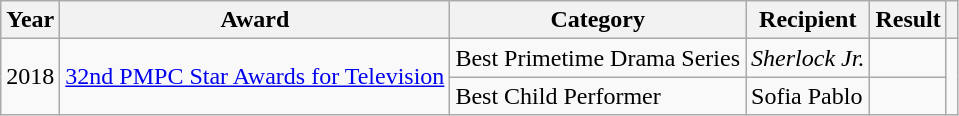<table class="wikitable">
<tr>
<th>Year</th>
<th>Award</th>
<th>Category</th>
<th>Recipient</th>
<th>Result</th>
<th></th>
</tr>
<tr>
<td rowspan=2>2018</td>
<td rowspan=2><a href='#'>32nd PMPC Star Awards for Television</a></td>
<td>Best Primetime Drama Series</td>
<td><em>Sherlock Jr.</em></td>
<td></td>
<td rowspan=2></td>
</tr>
<tr>
<td>Best Child Performer</td>
<td>Sofia Pablo</td>
<td></td>
</tr>
</table>
